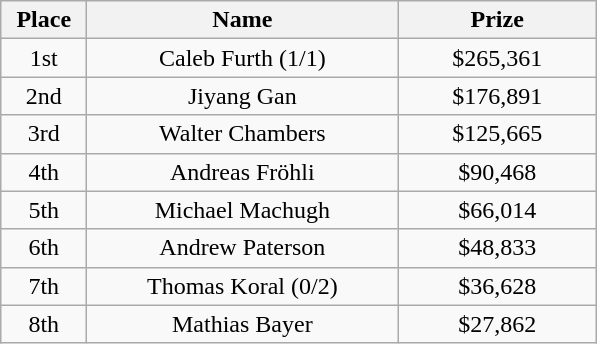<table class="wikitable">
<tr>
<th width="50">Place</th>
<th width="200">Name</th>
<th width="125">Prize</th>
</tr>
<tr>
<td align=center>1st</td>
<td align=center> Caleb Furth (1/1)</td>
<td align=center>$265,361</td>
</tr>
<tr>
<td align=center>2nd</td>
<td align=center> Jiyang Gan</td>
<td align=center>$176,891</td>
</tr>
<tr>
<td align=center>3rd</td>
<td align=center> Walter Chambers</td>
<td align=center>$125,665</td>
</tr>
<tr>
<td align=center>4th</td>
<td align=center> Andreas Fröhli</td>
<td align=center>$90,468</td>
</tr>
<tr>
<td align=center>5th</td>
<td align=center> Michael Machugh</td>
<td align=center>$66,014</td>
</tr>
<tr>
<td align=center>6th</td>
<td align=center> Andrew Paterson</td>
<td align=center>$48,833</td>
</tr>
<tr>
<td align=center>7th</td>
<td align=center> Thomas Koral (0/2)</td>
<td align=center>$36,628</td>
</tr>
<tr>
<td align=center>8th</td>
<td align=center> Mathias Bayer</td>
<td align=center>$27,862</td>
</tr>
</table>
